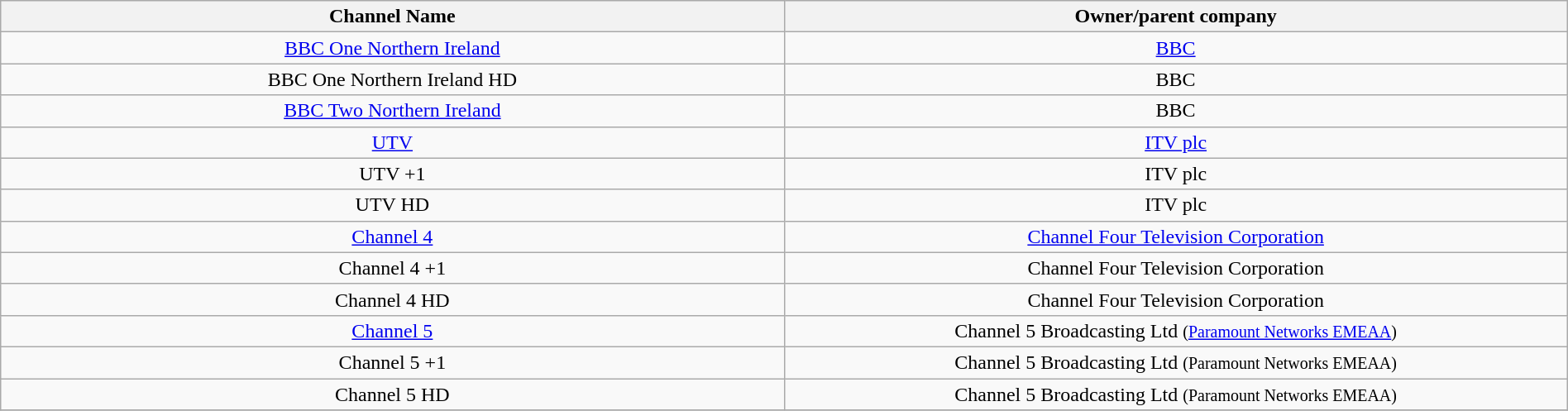<table class="wikitable sortable" style="border-collapse:collapse; text-align:center" width="100%">
<tr>
<th width=50%>Channel Name</th>
<th width=50%>Owner/parent company</th>
</tr>
<tr>
<td><a href='#'>BBC One Northern Ireland</a></td>
<td><a href='#'>BBC</a></td>
</tr>
<tr>
<td>BBC One Northern Ireland HD</td>
<td>BBC</td>
</tr>
<tr>
<td><a href='#'>BBC Two Northern Ireland</a></td>
<td>BBC</td>
</tr>
<tr>
<td><a href='#'>UTV</a></td>
<td><a href='#'>ITV plc</a></td>
</tr>
<tr>
<td>UTV +1</td>
<td>ITV plc</td>
</tr>
<tr>
<td>UTV HD</td>
<td>ITV plc</td>
</tr>
<tr>
<td><a href='#'>Channel 4</a></td>
<td><a href='#'>Channel Four Television Corporation</a></td>
</tr>
<tr>
<td>Channel 4 +1</td>
<td>Channel Four Television Corporation</td>
</tr>
<tr>
<td>Channel 4 HD</td>
<td>Channel Four Television Corporation</td>
</tr>
<tr>
<td><a href='#'>Channel 5</a></td>
<td>Channel 5 Broadcasting Ltd <small>(<a href='#'>Paramount Networks EMEAA</a>)</small></td>
</tr>
<tr>
<td>Channel 5 +1</td>
<td>Channel 5 Broadcasting Ltd <small>(Paramount Networks EMEAA)</small></td>
</tr>
<tr>
<td>Channel 5 HD</td>
<td>Channel 5 Broadcasting Ltd <small>(Paramount Networks EMEAA)</small></td>
</tr>
<tr>
</tr>
</table>
